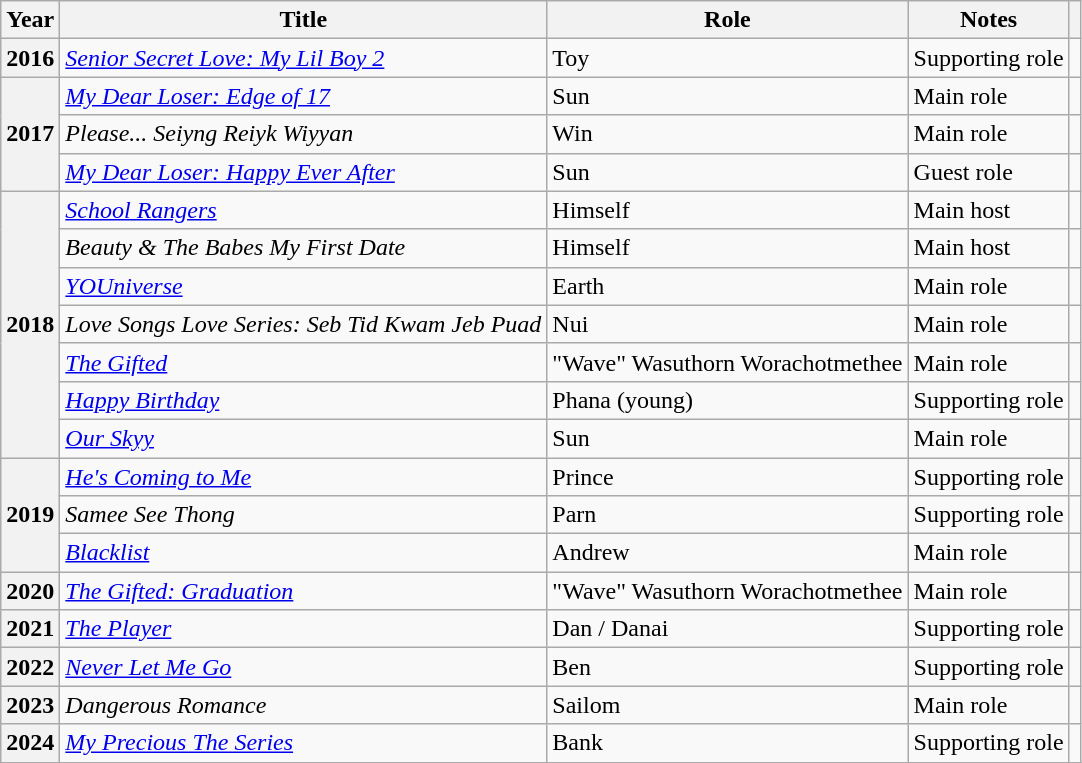<table class="wikitable sortable plainrowheaders">
<tr>
<th scope="col">Year</th>
<th scope="col">Title</th>
<th scope="col">Role</th>
<th scope="col" class="unsortable">Notes</th>
<th scope="col" class="unsortable"></th>
</tr>
<tr>
<th scope="row">2016</th>
<td><em><a href='#'>Senior Secret Love: My Lil Boy 2</a></em></td>
<td>Toy</td>
<td>Supporting role</td>
<td style="text-align: center;"></td>
</tr>
<tr>
<th scope="row" rowspan="3">2017</th>
<td><em><a href='#'>My Dear Loser: Edge of 17</a></em></td>
<td>Sun</td>
<td>Main role</td>
<td style="text-align: center;"></td>
</tr>
<tr>
<td><em>Please... Seiyng Reiyk Wiyyan</em></td>
<td>Win</td>
<td>Main role</td>
<td style="text-align: center;"></td>
</tr>
<tr>
<td><em><a href='#'>My Dear Loser: Happy Ever After</a></em></td>
<td>Sun</td>
<td>Guest role</td>
<td style="text-align: center;"></td>
</tr>
<tr>
<th scope="row" rowspan="7">2018</th>
<td><em><a href='#'>School Rangers</a></em></td>
<td>Himself</td>
<td>Main host</td>
<td style="text-align: center;"></td>
</tr>
<tr>
<td><em>Beauty & The Babes My First Date</em></td>
<td>Himself</td>
<td>Main host</td>
<td style="text-align: center;"></td>
</tr>
<tr>
<td><em><a href='#'>YOUniverse</a></em></td>
<td>Earth</td>
<td>Main role</td>
<td style="text-align: center;"></td>
</tr>
<tr>
<td><em>Love Songs Love Series: Seb Tid Kwam Jeb Puad</em></td>
<td>Nui</td>
<td>Main role</td>
<td style="text-align: center;"></td>
</tr>
<tr>
<td><em><a href='#'>The Gifted</a></em></td>
<td>"Wave" Wasuthorn Worachotmethee</td>
<td>Main role</td>
<td style="text-align: center;"></td>
</tr>
<tr>
<td><em><a href='#'>Happy Birthday</a></em></td>
<td>Phana (young)</td>
<td>Supporting role</td>
<td style="text-align: center;"></td>
</tr>
<tr>
<td><em><a href='#'>Our Skyy</a></em></td>
<td>Sun</td>
<td>Main role</td>
<td style="text-align: center;"></td>
</tr>
<tr>
<th scope="row" rowspan="3">2019</th>
<td><em><a href='#'>He's Coming to Me</a></em></td>
<td>Prince</td>
<td>Supporting role</td>
<td style="text-align: center;"></td>
</tr>
<tr>
<td><em>Samee See Thong</em></td>
<td>Parn</td>
<td>Supporting role</td>
<td style="text-align: center;"></td>
</tr>
<tr>
<td><em><a href='#'>Blacklist</a></em></td>
<td>Andrew</td>
<td>Main role</td>
<td style="text-align: center;"></td>
</tr>
<tr>
<th scope="row">2020</th>
<td><em><a href='#'>The Gifted: Graduation</a></em></td>
<td>"Wave" Wasuthorn Worachotmethee</td>
<td>Main role</td>
<td style="text-align: center;"></td>
</tr>
<tr>
<th scope="row">2021</th>
<td><em><a href='#'>The Player</a></em></td>
<td>Dan / Danai</td>
<td>Supporting role</td>
<td style="text-align: center;"></td>
</tr>
<tr>
<th scope="row">2022</th>
<td><em><a href='#'>Never Let Me Go</a></em></td>
<td>Ben</td>
<td>Supporting role</td>
<td style="text-align: center;"></td>
</tr>
<tr>
<th scope="row">2023</th>
<td><em>Dangerous Romance</em></td>
<td>Sailom</td>
<td>Main role</td>
<td style="text-align: center;"></td>
</tr>
<tr>
<th scope="row">2024</th>
<td><em><a href='#'>My Precious The Series</a></em></td>
<td>Bank</td>
<td>Supporting role</td>
<td></td>
</tr>
<tr>
</tr>
</table>
